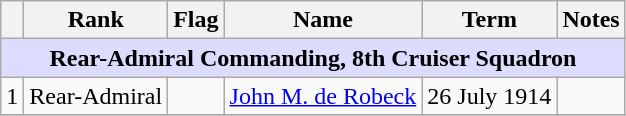<table class="wikitable">
<tr>
<th></th>
<th>Rank</th>
<th>Flag</th>
<th>Name</th>
<th>Term</th>
<th>Notes</th>
</tr>
<tr>
<td colspan="6" align="center" style="background:#dcdcfe;"><strong>Rear-Admiral Commanding, 8th Cruiser Squadron</strong></td>
</tr>
<tr>
<td>1</td>
<td>Rear-Admiral</td>
<td></td>
<td><a href='#'>John M. de Robeck</a></td>
<td>26 July 1914</td>
<td></td>
</tr>
<tr>
</tr>
</table>
